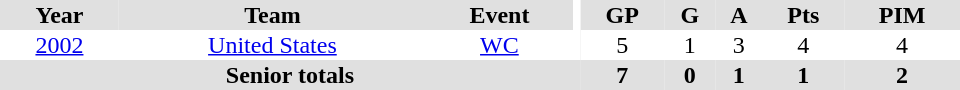<table border="0" cellpadding="1" cellspacing="0" ID="Table3" style="text-align:center; width:40em">
<tr bgcolor="#e0e0e0">
<th>Year</th>
<th>Team</th>
<th>Event</th>
<th rowspan="102" bgcolor="#ffffff"></th>
<th>GP</th>
<th>G</th>
<th>A</th>
<th>Pts</th>
<th>PIM</th>
</tr>
<tr>
<td><a href='#'>2002</a></td>
<td><a href='#'>United States</a></td>
<td><a href='#'>WC</a></td>
<td>5</td>
<td>1</td>
<td>3</td>
<td>4</td>
<td>4</td>
</tr>
<tr bgcolor="#e0e0e0">
<th colspan="4">Senior totals</th>
<th>7</th>
<th>0</th>
<th>1</th>
<th>1</th>
<th>2</th>
</tr>
</table>
